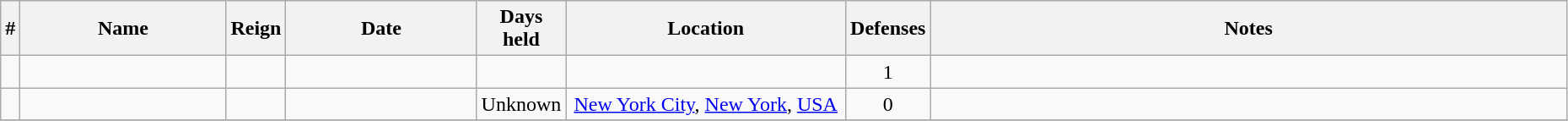<table class="wikitable sortable" width=98% style="text-align:center;">
<tr>
<th width=0%>#</th>
<th width=14%>Name</th>
<th width=0%>Reign</th>
<th width=13%>Date</th>
<th width=5%>Days<br>held</th>
<th width=19%>Location</th>
<th width=5%>Defenses</th>
<th width=44% class="unsortable">Notes</th>
</tr>
<tr>
<td></td>
<td></td>
<td></td>
<td></td>
<td></td>
<td></td>
<td>1</td>
<td align=left></td>
</tr>
<tr>
<td></td>
<td></td>
<td></td>
<td></td>
<td>Unknown</td>
<td><a href='#'>New York City</a>, <a href='#'>New York</a>, <a href='#'>USA</a></td>
<td>0</td>
<td align=left></td>
</tr>
<tr>
</tr>
</table>
